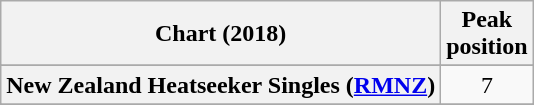<table class="wikitable sortable plainrowheaders" style="text-align:center">
<tr>
<th scope="col">Chart (2018)</th>
<th scope="col">Peak<br>position</th>
</tr>
<tr>
</tr>
<tr>
<th scope="row">New Zealand Heatseeker Singles (<a href='#'>RMNZ</a>)</th>
<td>7</td>
</tr>
<tr>
</tr>
<tr>
</tr>
<tr>
</tr>
</table>
